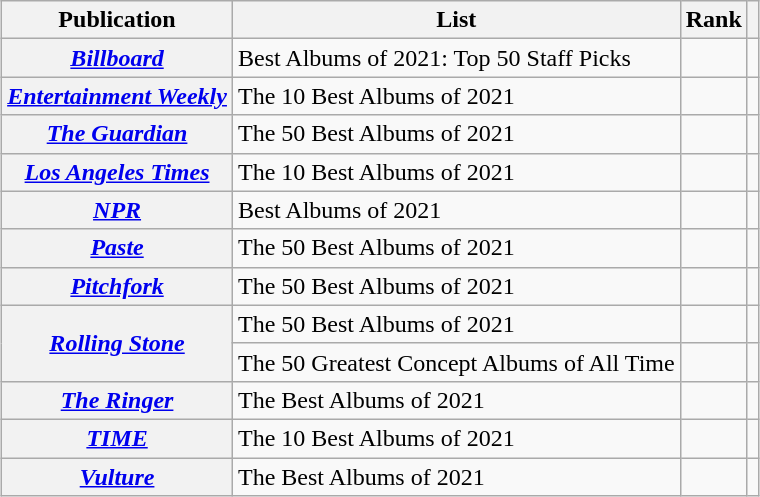<table class="wikitable sortable plainrowheaders" style="margin-left: auto; margin-right: auto; border: none;">
<tr>
<th scope="col">Publication</th>
<th scope="col" class="unsortable">List</th>
<th scope="col" data-sort-type="number">Rank</th>
<th scope="col" class="unsortable"></th>
</tr>
<tr>
<th scope="row"><em><a href='#'>Billboard</a></em></th>
<td>Best Albums of 2021: Top 50 Staff Picks</td>
<td></td>
<td></td>
</tr>
<tr>
<th scope="row"><em><a href='#'>Entertainment Weekly</a></em></th>
<td>The 10 Best Albums of 2021</td>
<td></td>
<td></td>
</tr>
<tr>
<th scope="row"><em><a href='#'>The Guardian</a></em></th>
<td>The 50 Best Albums of 2021</td>
<td></td>
<td></td>
</tr>
<tr>
<th scope="row"><em><a href='#'>Los Angeles Times</a></em></th>
<td>The 10 Best Albums of 2021</td>
<td></td>
<td></td>
</tr>
<tr>
<th scope="row"><em><a href='#'>NPR</a></em></th>
<td>Best Albums of 2021</td>
<td></td>
<td></td>
</tr>
<tr>
<th scope="row"><em><a href='#'>Paste</a></em></th>
<td>The 50 Best Albums of 2021</td>
<td></td>
<td></td>
</tr>
<tr>
<th scope="row"><em><a href='#'>Pitchfork</a></em></th>
<td>The 50 Best Albums of 2021</td>
<td></td>
<td></td>
</tr>
<tr>
<th scope="row" rowspan="2"><em><a href='#'>Rolling Stone</a></em></th>
<td>The 50 Best Albums of 2021</td>
<td></td>
<td></td>
</tr>
<tr>
<td>The 50 Greatest Concept Albums of All Time</td>
<td></td>
<td></td>
</tr>
<tr>
<th scope="row"><em><a href='#'>The Ringer</a></em></th>
<td>The Best Albums of 2021</td>
<td></td>
<td></td>
</tr>
<tr>
<th scope="row"><em><a href='#'>TIME</a></em></th>
<td>The 10 Best Albums of 2021</td>
<td></td>
<td></td>
</tr>
<tr>
<th scope="row"><em><a href='#'>Vulture</a></em></th>
<td>The Best Albums of 2021</td>
<td></td>
<td></td>
</tr>
</table>
